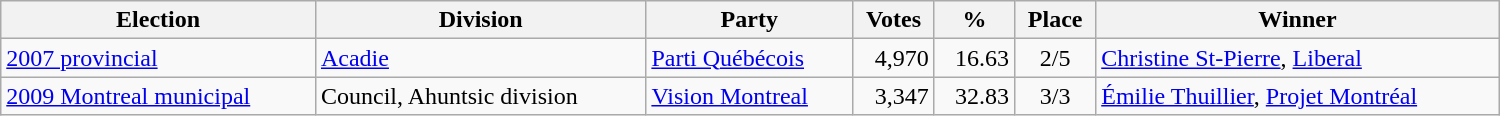<table class="wikitable" width="1000">
<tr>
<th align="left">Election</th>
<th align="left">Division</th>
<th align="left">Party</th>
<th align="right">Votes</th>
<th align="right">%</th>
<th align="center">Place</th>
<th align="center">Winner</th>
</tr>
<tr>
<td align="left"><a href='#'>2007 provincial</a></td>
<td align="left"><a href='#'>Acadie</a></td>
<td align="left"><a href='#'>Parti Québécois</a></td>
<td align="right">4,970</td>
<td align="right">16.63</td>
<td align="center">2/5</td>
<td align="left"><a href='#'>Christine St-Pierre</a>, <a href='#'>Liberal</a></td>
</tr>
<tr>
<td align="left"><a href='#'>2009 Montreal municipal</a></td>
<td align="left">Council, Ahuntsic division</td>
<td align="left"><a href='#'>Vision Montreal</a></td>
<td align="right">3,347</td>
<td align="right">32.83</td>
<td align="center">3/3</td>
<td align="left"><a href='#'>Émilie Thuillier</a>, <a href='#'>Projet Montréal</a></td>
</tr>
</table>
